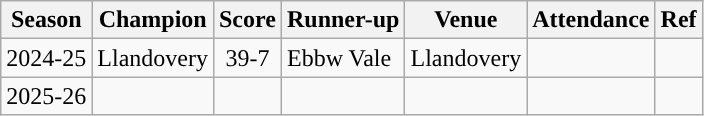<table class="wikitable">
<tr>
<th>Season</th>
<th> Champion</th>
<th>Score</th>
<th> Runner-up</th>
<th>Venue</th>
<th>Attendance</th>
<th>Ref</th>
</tr>
<tr>
<td>2024-25</td>
<td style="text-align:right;">Llandovery</td>
<td style="text-align:center;">39-7</td>
<td style="text-align:left;">Ebbw Vale</td>
<td>Llandovery</td>
<td></td>
<td></td>
</tr>
<tr>
<td>2025-26</td>
<td style="text-align:right;"></td>
<td style="text-align:center;"></td>
<td style="text-align:left;"></td>
<td></td>
<td></td>
</tr>
</table>
